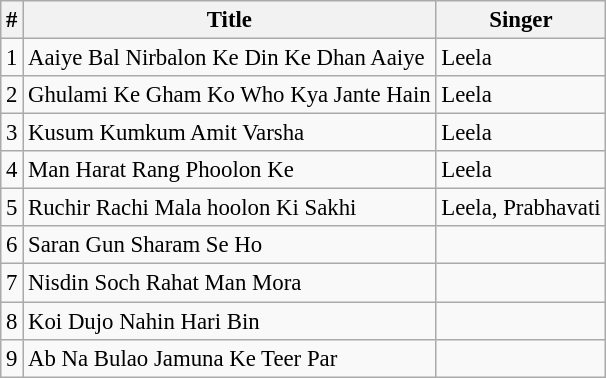<table class="wikitable" style="font-size:95%;">
<tr>
<th>#</th>
<th>Title</th>
<th>Singer</th>
</tr>
<tr>
<td>1</td>
<td>Aaiye Bal Nirbalon Ke Din Ke Dhan Aaiye</td>
<td>Leela</td>
</tr>
<tr>
<td>2</td>
<td>Ghulami Ke Gham Ko Who Kya Jante Hain</td>
<td>Leela</td>
</tr>
<tr>
<td>3</td>
<td>Kusum Kumkum Amit Varsha</td>
<td>Leela</td>
</tr>
<tr>
<td>4</td>
<td>Man Harat Rang Phoolon Ke</td>
<td>Leela</td>
</tr>
<tr>
<td>5</td>
<td>Ruchir Rachi Mala hoolon Ki Sakhi</td>
<td>Leela, Prabhavati</td>
</tr>
<tr>
<td>6</td>
<td>Saran Gun Sharam Se Ho</td>
<td></td>
</tr>
<tr>
<td>7</td>
<td>Nisdin Soch Rahat Man Mora</td>
<td></td>
</tr>
<tr>
<td>8</td>
<td>Koi Dujo Nahin Hari Bin</td>
<td></td>
</tr>
<tr>
<td>9</td>
<td>Ab Na Bulao Jamuna Ke Teer Par</td>
<td></td>
</tr>
</table>
